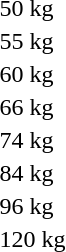<table>
<tr>
<td rowspan=2>50 kg</td>
<td rowspan=2></td>
<td rowspan=2></td>
<td></td>
</tr>
<tr>
<td></td>
</tr>
<tr>
<td rowspan=2>55 kg</td>
<td rowspan=2></td>
<td rowspan=2></td>
<td></td>
</tr>
<tr>
<td></td>
</tr>
<tr>
<td rowspan=2>60 kg</td>
<td rowspan=2></td>
<td rowspan=2></td>
<td></td>
</tr>
<tr>
<td></td>
</tr>
<tr>
<td rowspan=2>66 kg</td>
<td rowspan=2></td>
<td rowspan=2></td>
<td></td>
</tr>
<tr>
<td></td>
</tr>
<tr>
<td rowspan=2>74 kg</td>
<td rowspan=2></td>
<td rowspan=2></td>
<td></td>
</tr>
<tr>
<td></td>
</tr>
<tr>
<td rowspan=2>84 kg</td>
<td rowspan=2></td>
<td rowspan=2></td>
<td></td>
</tr>
<tr>
<td></td>
</tr>
<tr>
<td rowspan=2>96 kg</td>
<td rowspan=2></td>
<td rowspan=2></td>
<td></td>
</tr>
<tr>
<td></td>
</tr>
<tr>
<td rowspan=2>120 kg</td>
<td rowspan=2></td>
<td rowspan=2></td>
<td></td>
</tr>
<tr>
<td></td>
</tr>
<tr>
</tr>
</table>
